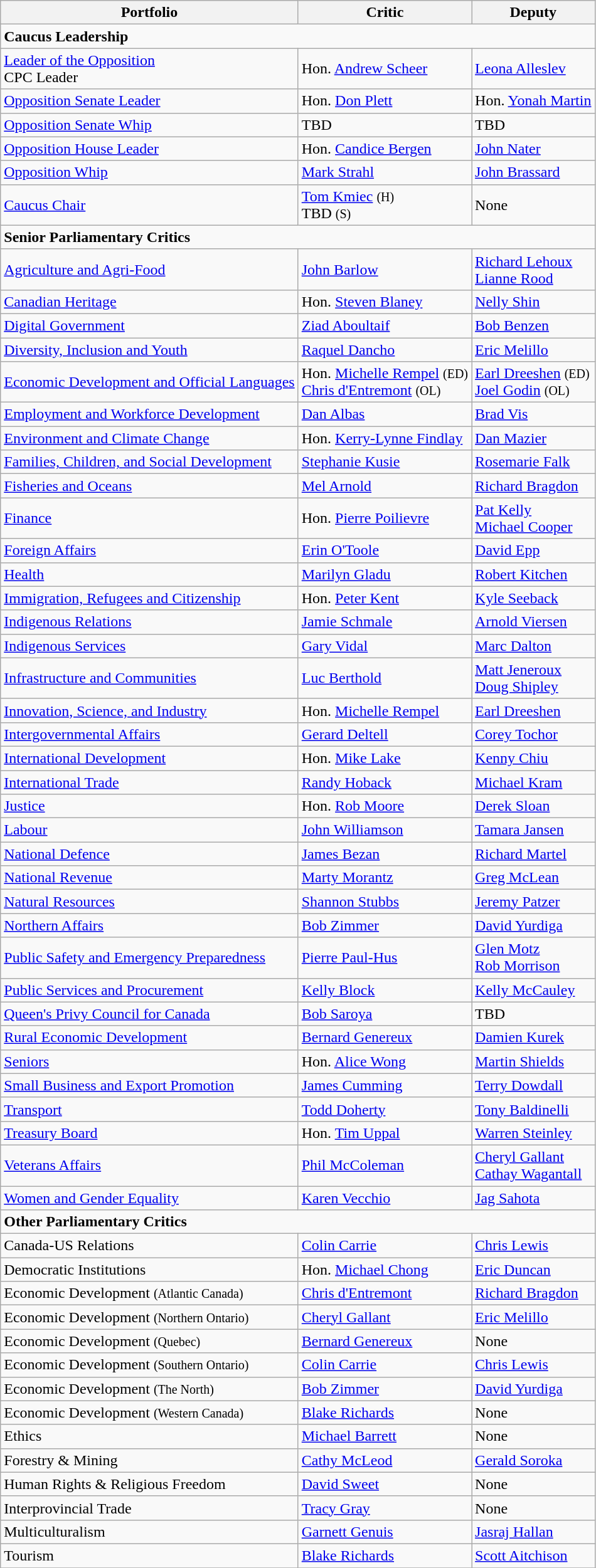<table class="wikitable collapsible collapsed">
<tr>
<th>Portfolio</th>
<th>Critic</th>
<th>Deputy</th>
</tr>
<tr>
<td colspan="3"><strong>Caucus Leadership</strong></td>
</tr>
<tr>
<td><a href='#'>Leader of the Opposition</a><br>CPC Leader</td>
<td>Hon. <a href='#'>Andrew Scheer</a></td>
<td><a href='#'>Leona Alleslev</a></td>
</tr>
<tr>
<td><a href='#'>Opposition Senate Leader</a></td>
<td>Hon. <a href='#'>Don Plett</a></td>
<td>Hon. <a href='#'>Yonah Martin</a></td>
</tr>
<tr>
<td><a href='#'>Opposition Senate Whip</a></td>
<td>TBD</td>
<td>TBD</td>
</tr>
<tr>
<td><a href='#'>Opposition House Leader</a></td>
<td>Hon. <a href='#'>Candice Bergen</a></td>
<td><a href='#'>John Nater</a></td>
</tr>
<tr>
<td><a href='#'>Opposition Whip</a></td>
<td><a href='#'>Mark Strahl</a></td>
<td><a href='#'>John Brassard</a></td>
</tr>
<tr>
<td><a href='#'>Caucus Chair</a></td>
<td><a href='#'>Tom Kmiec</a> <small>(H)</small><br>TBD <small>(S)</small></td>
<td>None</td>
</tr>
<tr>
<td colspan="3"><strong>Senior Parliamentary Critics</strong></td>
</tr>
<tr>
<td><a href='#'>Agriculture and Agri-Food</a></td>
<td><a href='#'>John Barlow</a></td>
<td><a href='#'>Richard Lehoux</a><br><a href='#'>Lianne Rood</a></td>
</tr>
<tr>
<td><a href='#'>Canadian Heritage</a></td>
<td>Hon. <a href='#'>Steven Blaney</a></td>
<td><a href='#'>Nelly Shin</a></td>
</tr>
<tr>
<td><a href='#'>Digital Government</a></td>
<td><a href='#'>Ziad Aboultaif</a></td>
<td><a href='#'>Bob Benzen</a></td>
</tr>
<tr>
<td><a href='#'>Diversity, Inclusion and Youth</a></td>
<td><a href='#'>Raquel Dancho</a></td>
<td><a href='#'>Eric Melillo</a></td>
</tr>
<tr>
<td><a href='#'>Economic Development and Official Languages</a></td>
<td>Hon. <a href='#'>Michelle Rempel</a> <small>(ED)</small><br><a href='#'>Chris d'Entremont</a> <small>(OL)</small></td>
<td><a href='#'>Earl Dreeshen</a> <small>(ED)</small><br><a href='#'>Joel Godin</a> <small>(OL)</small></td>
</tr>
<tr>
<td><a href='#'>Employment and Workforce Development</a></td>
<td><a href='#'>Dan Albas</a></td>
<td><a href='#'>Brad Vis</a></td>
</tr>
<tr>
<td><a href='#'>Environment and Climate Change</a></td>
<td>Hon. <a href='#'>Kerry-Lynne Findlay</a></td>
<td><a href='#'>Dan Mazier</a></td>
</tr>
<tr>
<td><a href='#'>Families, Children, and Social Development</a></td>
<td><a href='#'>Stephanie Kusie</a></td>
<td><a href='#'>Rosemarie Falk</a></td>
</tr>
<tr>
<td><a href='#'>Fisheries and Oceans</a></td>
<td><a href='#'>Mel Arnold</a></td>
<td><a href='#'>Richard Bragdon</a></td>
</tr>
<tr>
<td><a href='#'>Finance</a></td>
<td>Hon. <a href='#'>Pierre Poilievre</a></td>
<td><a href='#'>Pat Kelly</a><br><a href='#'>Michael Cooper</a></td>
</tr>
<tr>
<td><a href='#'>Foreign Affairs</a></td>
<td><a href='#'>Erin O'Toole</a></td>
<td><a href='#'>David Epp</a></td>
</tr>
<tr>
<td><a href='#'>Health</a></td>
<td><a href='#'>Marilyn Gladu</a></td>
<td><a href='#'>Robert Kitchen</a></td>
</tr>
<tr>
<td><a href='#'>Immigration, Refugees and Citizenship</a></td>
<td>Hon. <a href='#'>Peter Kent</a></td>
<td><a href='#'>Kyle Seeback</a></td>
</tr>
<tr>
<td><a href='#'>Indigenous Relations</a></td>
<td><a href='#'>Jamie Schmale</a></td>
<td><a href='#'>Arnold Viersen</a></td>
</tr>
<tr>
<td><a href='#'>Indigenous Services</a></td>
<td><a href='#'>Gary Vidal</a></td>
<td><a href='#'>Marc Dalton</a></td>
</tr>
<tr>
<td><a href='#'>Infrastructure and Communities</a></td>
<td><a href='#'>Luc Berthold</a></td>
<td><a href='#'>Matt Jeneroux</a><br><a href='#'>Doug Shipley</a></td>
</tr>
<tr>
<td><a href='#'>Innovation, Science, and Industry</a></td>
<td>Hon. <a href='#'>Michelle Rempel</a></td>
<td><a href='#'>Earl Dreeshen</a></td>
</tr>
<tr>
<td><a href='#'>Intergovernmental Affairs</a></td>
<td><a href='#'>Gerard Deltell</a></td>
<td><a href='#'>Corey Tochor</a></td>
</tr>
<tr>
<td><a href='#'>International Development</a></td>
<td>Hon. <a href='#'>Mike Lake</a></td>
<td><a href='#'>Kenny Chiu</a></td>
</tr>
<tr>
<td><a href='#'>International Trade</a></td>
<td><a href='#'>Randy Hoback</a></td>
<td><a href='#'>Michael Kram</a></td>
</tr>
<tr>
<td><a href='#'>Justice</a></td>
<td>Hon. <a href='#'>Rob Moore</a></td>
<td><a href='#'>Derek Sloan</a></td>
</tr>
<tr>
<td><a href='#'>Labour</a></td>
<td><a href='#'>John Williamson</a></td>
<td><a href='#'>Tamara Jansen</a></td>
</tr>
<tr>
<td><a href='#'>National Defence</a></td>
<td><a href='#'>James Bezan</a></td>
<td><a href='#'>Richard Martel</a></td>
</tr>
<tr>
<td><a href='#'>National Revenue</a></td>
<td><a href='#'>Marty Morantz</a></td>
<td><a href='#'>Greg McLean</a></td>
</tr>
<tr>
<td><a href='#'>Natural Resources</a></td>
<td><a href='#'>Shannon Stubbs</a></td>
<td><a href='#'>Jeremy Patzer</a></td>
</tr>
<tr>
<td><a href='#'>Northern Affairs</a></td>
<td><a href='#'>Bob Zimmer</a></td>
<td><a href='#'>David Yurdiga</a></td>
</tr>
<tr>
<td><a href='#'>Public Safety and Emergency Preparedness</a></td>
<td><a href='#'>Pierre Paul-Hus</a></td>
<td><a href='#'>Glen Motz</a><br><a href='#'>Rob Morrison</a></td>
</tr>
<tr>
<td><a href='#'>Public Services and Procurement</a></td>
<td><a href='#'>Kelly Block</a></td>
<td><a href='#'>Kelly McCauley</a></td>
</tr>
<tr>
<td><a href='#'>Queen's Privy Council for Canada</a></td>
<td><a href='#'>Bob Saroya</a></td>
<td>TBD</td>
</tr>
<tr>
<td><a href='#'>Rural Economic Development</a></td>
<td><a href='#'>Bernard Genereux</a></td>
<td><a href='#'>Damien Kurek</a></td>
</tr>
<tr>
<td><a href='#'>Seniors</a></td>
<td>Hon. <a href='#'>Alice Wong</a></td>
<td><a href='#'>Martin Shields</a></td>
</tr>
<tr>
<td><a href='#'>Small Business and Export Promotion</a></td>
<td><a href='#'>James Cumming</a></td>
<td><a href='#'>Terry Dowdall</a></td>
</tr>
<tr>
<td><a href='#'>Transport</a></td>
<td><a href='#'>Todd Doherty</a></td>
<td><a href='#'>Tony Baldinelli</a></td>
</tr>
<tr>
<td><a href='#'>Treasury Board</a></td>
<td>Hon. <a href='#'>Tim Uppal</a></td>
<td><a href='#'>Warren Steinley</a></td>
</tr>
<tr>
<td><a href='#'>Veterans Affairs</a></td>
<td><a href='#'>Phil McColeman</a></td>
<td><a href='#'>Cheryl Gallant</a><br><a href='#'>Cathay Wagantall</a></td>
</tr>
<tr>
<td><a href='#'>Women and Gender Equality</a></td>
<td><a href='#'>Karen Vecchio</a></td>
<td><a href='#'>Jag Sahota</a></td>
</tr>
<tr>
<td colspan="3"><strong>Other Parliamentary Critics</strong></td>
</tr>
<tr>
<td>Canada-US Relations</td>
<td><a href='#'>Colin Carrie</a></td>
<td><a href='#'>Chris Lewis</a></td>
</tr>
<tr>
<td>Democratic Institutions</td>
<td>Hon. <a href='#'>Michael Chong</a></td>
<td><a href='#'>Eric Duncan</a></td>
</tr>
<tr>
<td>Economic Development <small>(Atlantic Canada)</small></td>
<td><a href='#'>Chris d'Entremont</a></td>
<td><a href='#'>Richard Bragdon</a></td>
</tr>
<tr>
<td>Economic Development <small>(Northern Ontario)</small></td>
<td><a href='#'>Cheryl Gallant</a></td>
<td><a href='#'>Eric Melillo</a></td>
</tr>
<tr>
<td>Economic Development <small>(Quebec)</small></td>
<td><a href='#'>Bernard Genereux</a></td>
<td>None</td>
</tr>
<tr>
<td>Economic Development <small>(Southern Ontario)</small></td>
<td><a href='#'>Colin Carrie</a></td>
<td><a href='#'>Chris Lewis</a></td>
</tr>
<tr>
<td>Economic Development <small>(The North)</small></td>
<td><a href='#'>Bob Zimmer</a></td>
<td><a href='#'>David Yurdiga</a></td>
</tr>
<tr>
<td>Economic Development <small>(Western Canada)</small></td>
<td><a href='#'>Blake Richards</a></td>
<td>None</td>
</tr>
<tr>
<td>Ethics</td>
<td><a href='#'>Michael Barrett</a></td>
<td>None</td>
</tr>
<tr>
<td>Forestry & Mining</td>
<td><a href='#'>Cathy McLeod</a></td>
<td><a href='#'>Gerald Soroka</a></td>
</tr>
<tr>
<td>Human Rights & Religious Freedom</td>
<td><a href='#'>David Sweet</a></td>
<td>None</td>
</tr>
<tr>
<td>Interprovincial Trade</td>
<td><a href='#'>Tracy Gray</a></td>
<td>None</td>
</tr>
<tr>
<td>Multiculturalism</td>
<td><a href='#'>Garnett Genuis</a></td>
<td><a href='#'>Jasraj Hallan</a></td>
</tr>
<tr>
<td>Tourism</td>
<td><a href='#'>Blake Richards</a></td>
<td><a href='#'>Scott Aitchison</a></td>
</tr>
<tr>
</tr>
</table>
